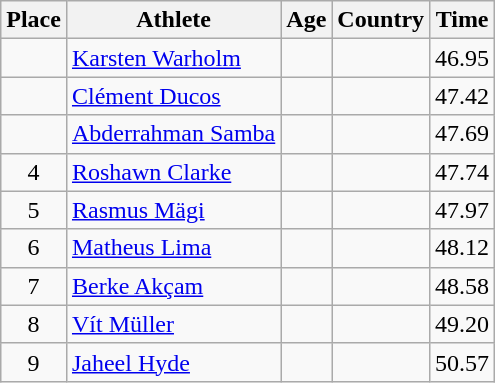<table class="wikitable mw-datatable sortable">
<tr>
<th>Place</th>
<th>Athlete</th>
<th>Age</th>
<th>Country</th>
<th>Time</th>
</tr>
<tr>
<td align=center></td>
<td><a href='#'>Karsten Warholm</a></td>
<td></td>
<td></td>
<td>46.95</td>
</tr>
<tr>
<td align=center></td>
<td><a href='#'>Clément Ducos</a></td>
<td></td>
<td></td>
<td>47.42</td>
</tr>
<tr>
<td align=center></td>
<td><a href='#'>Abderrahman Samba</a></td>
<td></td>
<td></td>
<td>47.69</td>
</tr>
<tr>
<td align=center>4</td>
<td><a href='#'>Roshawn Clarke</a></td>
<td></td>
<td></td>
<td>47.74</td>
</tr>
<tr>
<td align=center>5</td>
<td><a href='#'>Rasmus Mägi</a></td>
<td></td>
<td></td>
<td>47.97</td>
</tr>
<tr>
<td align=center>6</td>
<td><a href='#'>Matheus Lima</a></td>
<td></td>
<td></td>
<td>48.12</td>
</tr>
<tr>
<td align=center>7</td>
<td><a href='#'>Berke Akçam</a></td>
<td></td>
<td></td>
<td>48.58</td>
</tr>
<tr>
<td align=center>8</td>
<td><a href='#'>Vít Müller</a></td>
<td></td>
<td></td>
<td>49.20</td>
</tr>
<tr>
<td align=center>9</td>
<td><a href='#'>Jaheel Hyde</a></td>
<td></td>
<td></td>
<td>50.57</td>
</tr>
</table>
